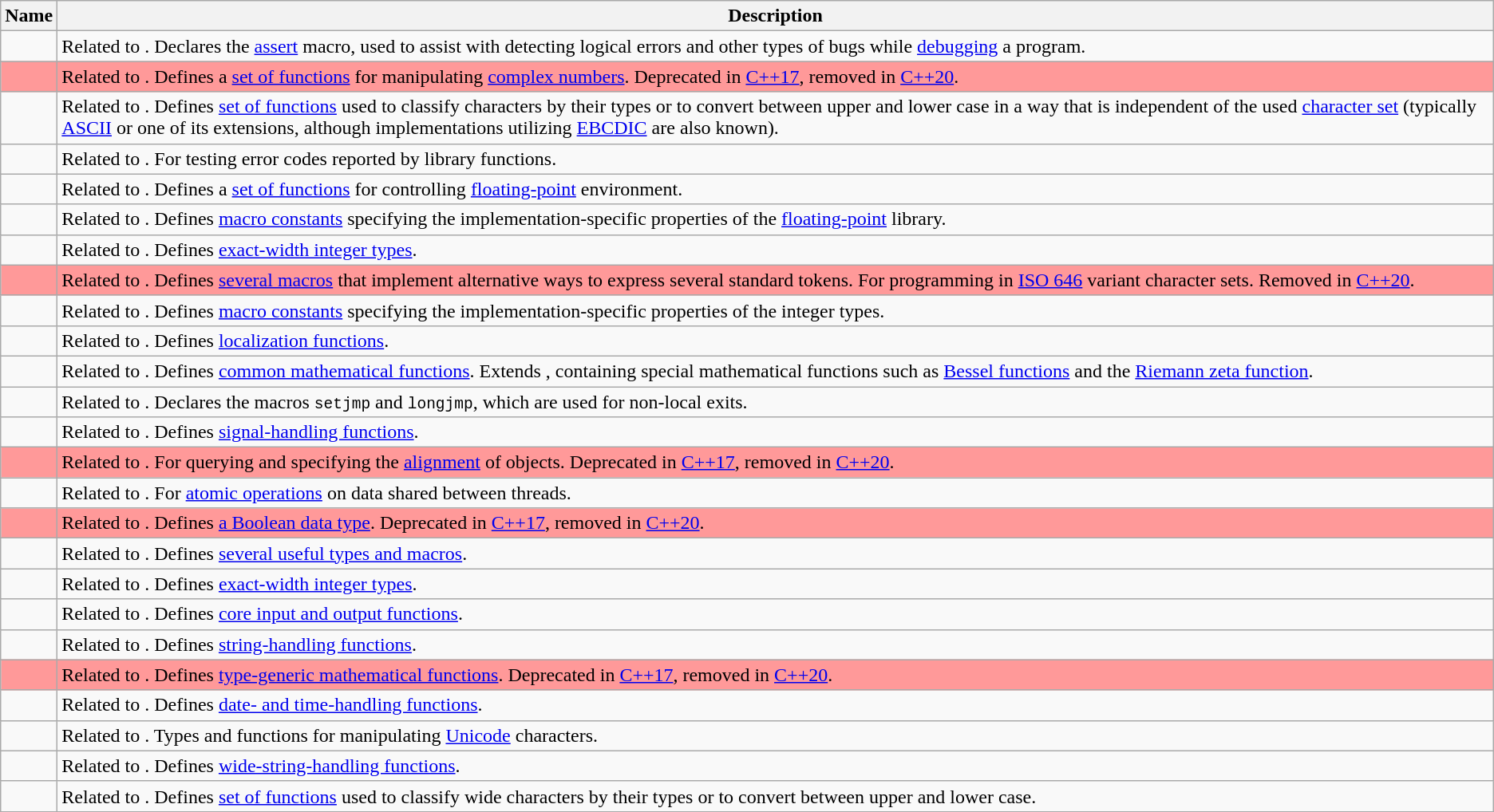<table class="wikitable">
<tr>
<th>Name</th>
<th>Description</th>
</tr>
<tr>
<td></td>
<td>Related to <code><a href='#'><assert.h></a></code>. Declares the <a href='#'>assert</a> macro, used to assist with detecting logical errors and other types of bugs while <a href='#'>debugging</a> a program.</td>
</tr>
<tr>
<td style="background:#F99"></td>
<td style="background:#F99">Related to <code><a href='#'><complex.h></a></code>. Defines a <a href='#'>set of functions</a> for manipulating <a href='#'>complex numbers</a>. Deprecated in <a href='#'>C++17</a>, removed in <a href='#'>C++20</a>.</td>
</tr>
<tr>
<td></td>
<td>Related to <code><a href='#'><ctype.h></a></code>. Defines <a href='#'>set of functions</a> used to classify characters by their types or to convert between upper and lower case in a way that is independent of the used <a href='#'>character set</a> (typically <a href='#'>ASCII</a> or one of its extensions, although implementations utilizing <a href='#'>EBCDIC</a> are also known).</td>
</tr>
<tr>
<td></td>
<td>Related to <code><a href='#'><errno.h></a></code>. For testing error codes reported by library functions.</td>
</tr>
<tr>
<td></td>
<td>Related to <code><a href='#'><errno.h></a></code>. Defines a <a href='#'>set of functions</a> for controlling <a href='#'>floating-point</a> environment.</td>
</tr>
<tr>
<td></td>
<td>Related to <code><a href='#'><float.h></a></code>. Defines <a href='#'>macro constants</a> specifying the implementation-specific properties of the <a href='#'>floating-point</a> library.</td>
</tr>
<tr>
<td></td>
<td>Related to <code><a href='#'><inttypes.h></a></code>. Defines <a href='#'>exact-width integer types</a>.</td>
</tr>
<tr>
<td style="background:#F99"></td>
<td style="background:#F99">Related to <code><a href='#'><iso646.h></a></code>. Defines <a href='#'>several macros</a> that implement alternative ways to express several standard tokens. For programming in <a href='#'>ISO 646</a> variant character sets. Removed in <a href='#'>C++20</a>.</td>
</tr>
<tr>
<td></td>
<td>Related to <code><a href='#'><limits.h></a></code>. Defines <a href='#'>macro constants</a> specifying the implementation-specific properties of the integer types.</td>
</tr>
<tr>
<td></td>
<td>Related to <code><locale.h></code>. Defines <a href='#'>localization functions</a>.</td>
</tr>
<tr>
<td></td>
<td>Related to <code><a href='#'><math.h></a></code>. Defines <a href='#'>common mathematical functions</a>. Extends <code><math.h></code>, containing special mathematical functions such as <a href='#'>Bessel functions</a> and the <a href='#'>Riemann zeta function</a>.</td>
</tr>
<tr>
<td></td>
<td>Related to <code><a href='#'><setjmp.h></a></code>. Declares the macros <code>setjmp</code> and <code>longjmp</code>, which are used for non-local exits.</td>
</tr>
<tr>
<td></td>
<td>Related to <code><a href='#'><signal.h></a></code>. Defines <a href='#'>signal-handling functions</a>.</td>
</tr>
<tr>
<td style="background:#F99"></td>
<td style="background:#F99">Related to <code><stdalign.h></code>. For querying and specifying the <a href='#'>alignment</a> of objects. Deprecated in <a href='#'>C++17</a>, removed in <a href='#'>C++20</a>.</td>
</tr>
<tr>
<td></td>
<td>Related to <code><a href='#'><stdarg.h></a></code>. For <a href='#'>atomic operations</a> on data shared between threads.</td>
</tr>
<tr>
<td style="background:#F99"></td>
<td style="background:#F99">Related to <code><a href='#'><stdbool.h></a></code>. Defines <a href='#'>a Boolean data type</a>. Deprecated in <a href='#'>C++17</a>, removed in <a href='#'>C++20</a>.</td>
</tr>
<tr>
<td></td>
<td>Related to <code><a href='#'><stddef.h></a></code>. Defines <a href='#'>several useful types and macros</a>.</td>
</tr>
<tr>
<td></td>
<td>Related to <code><a href='#'><stdint.h></a></code>. Defines <a href='#'>exact-width integer types</a>.</td>
</tr>
<tr>
<td></td>
<td>Related to <code><a href='#'><stdio.h></a></code>. Defines <a href='#'>core input and output functions</a>.</td>
</tr>
<tr>
<td></td>
<td>Related to <code><a href='#'><string.h></a></code>. Defines <a href='#'>string-handling functions</a>.</td>
</tr>
<tr>
<td style="background:#F99"></td>
<td style="background:#F99">Related to <code><a href='#'><tgmath.h></a></code>. Defines <a href='#'>type-generic mathematical functions</a>. Deprecated in <a href='#'>C++17</a>, removed in <a href='#'>C++20</a>.</td>
</tr>
<tr>
<td></td>
<td>Related to <code><a href='#'><time.h></a></code>. Defines <a href='#'>date- and time-handling functions</a>.</td>
</tr>
<tr>
<td></td>
<td>Related to <code><uchar.h></code>. Types and functions for manipulating <a href='#'>Unicode</a> characters.</td>
</tr>
<tr>
<td></td>
<td>Related to <code><a href='#'><wchar.h></a></code>. Defines <a href='#'>wide-string-handling functions</a>.</td>
</tr>
<tr>
<td></td>
<td>Related to <code><a href='#'><wctype.h></a></code>. Defines <a href='#'>set of functions</a> used to classify wide characters by their types or to convert between upper and lower case.</td>
</tr>
</table>
